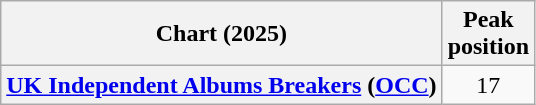<table class="wikitable plainrowheaders" style="text-align:center">
<tr>
<th scope="col">Chart (2025)</th>
<th scope="col">Peak<br>position</th>
</tr>
<tr>
<th scope="row"><a href='#'>UK Independent Albums Breakers</a> (<a href='#'>OCC</a>)</th>
<td>17</td>
</tr>
</table>
